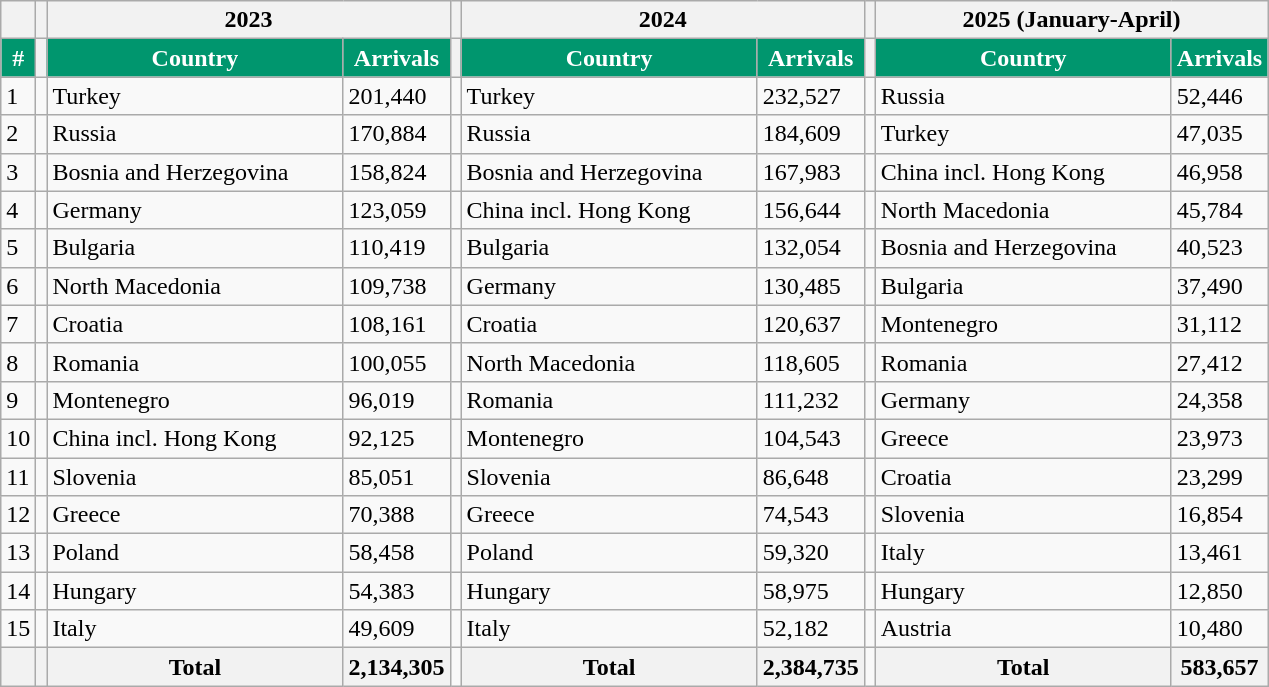<table class="wikitable">
<tr>
<th></th>
<th></th>
<th colspan=2>2023</th>
<th></th>
<th colspan=2>2024</th>
<th></th>
<th colspan=2>2025 (January-April)</th>
</tr>
<tr style="color:white;">
<th style="width:5px; background:#00966E;">#</th>
<th></th>
<th style="width:190px; background:#00966E;">Country</th>
<th style="width:50px; background:#00966E;">Arrivals</th>
<th></th>
<th style="width:190px; background:#00966E;">Country</th>
<th style="width:50px; background:#00966E;">Arrivals</th>
<th></th>
<th style="width:190px; background:#00966E;">Country</th>
<th style="width:50px; background:#00966E;">Arrivals</th>
</tr>
<tr>
<td>1</td>
<td></td>
<td> Turkey</td>
<td>201,440</td>
<td></td>
<td> Turkey</td>
<td>232,527</td>
<td></td>
<td> Russia</td>
<td>52,446</td>
</tr>
<tr>
<td>2</td>
<td></td>
<td> Russia</td>
<td>170,884</td>
<td></td>
<td> Russia</td>
<td>184,609</td>
<td></td>
<td> Turkey</td>
<td>47,035</td>
</tr>
<tr>
<td>3</td>
<td></td>
<td> Bosnia and Herzegovina</td>
<td>158,824</td>
<td></td>
<td> Bosnia and Herzegovina</td>
<td>167,983</td>
<td></td>
<td> China incl. Hong Kong</td>
<td>46,958</td>
</tr>
<tr>
<td>4</td>
<td></td>
<td> Germany</td>
<td>123,059</td>
<td></td>
<td> China incl. Hong Kong</td>
<td>156,644</td>
<td></td>
<td> North Macedonia</td>
<td>45,784</td>
</tr>
<tr>
<td>5</td>
<td></td>
<td> Bulgaria</td>
<td>110,419</td>
<td></td>
<td> Bulgaria</td>
<td>132,054</td>
<td></td>
<td> Bosnia and Herzegovina</td>
<td>40,523</td>
</tr>
<tr>
<td>6</td>
<td></td>
<td> North Macedonia</td>
<td>109,738</td>
<td></td>
<td> Germany</td>
<td>130,485</td>
<td></td>
<td> Bulgaria</td>
<td>37,490</td>
</tr>
<tr>
<td>7</td>
<td></td>
<td> Croatia</td>
<td>108,161</td>
<td></td>
<td> Croatia</td>
<td>120,637</td>
<td></td>
<td> Montenegro</td>
<td>31,112</td>
</tr>
<tr>
<td>8</td>
<td></td>
<td> Romania</td>
<td>100,055</td>
<td></td>
<td> North Macedonia</td>
<td>118,605</td>
<td></td>
<td> Romania</td>
<td>27,412</td>
</tr>
<tr>
<td>9</td>
<td></td>
<td> Montenegro</td>
<td>96,019</td>
<td></td>
<td> Romania</td>
<td>111,232</td>
<td></td>
<td> Germany</td>
<td>24,358</td>
</tr>
<tr>
<td>10</td>
<td></td>
<td> China incl. Hong Kong</td>
<td>92,125</td>
<td></td>
<td> Montenegro</td>
<td>104,543</td>
<td></td>
<td> Greece</td>
<td>23,973</td>
</tr>
<tr>
<td>11</td>
<td></td>
<td> Slovenia</td>
<td>85,051</td>
<td></td>
<td> Slovenia</td>
<td>86,648</td>
<td></td>
<td> Croatia</td>
<td>23,299</td>
</tr>
<tr>
<td>12</td>
<td></td>
<td> Greece</td>
<td>70,388</td>
<td></td>
<td> Greece</td>
<td>74,543</td>
<td></td>
<td> Slovenia</td>
<td>16,854</td>
</tr>
<tr>
<td>13</td>
<td></td>
<td> Poland</td>
<td>58,458</td>
<td></td>
<td> Poland</td>
<td>59,320</td>
<td></td>
<td> Italy</td>
<td>13,461</td>
</tr>
<tr>
<td>14</td>
<td></td>
<td> Hungary</td>
<td>54,383</td>
<td></td>
<td> Hungary</td>
<td>58,975</td>
<td></td>
<td> Hungary</td>
<td>12,850</td>
</tr>
<tr>
<td>15</td>
<td></td>
<td> Italy</td>
<td>49,609</td>
<td></td>
<td> Italy</td>
<td>52,182</td>
<td></td>
<td> Austria</td>
<td>10,480</td>
</tr>
<tr>
<th></th>
<th></th>
<th>Total</th>
<th>2,134,305</th>
<td></td>
<th>Total</th>
<th>2,384,735</th>
<td></td>
<th>Total</th>
<th>583,657</th>
</tr>
</table>
